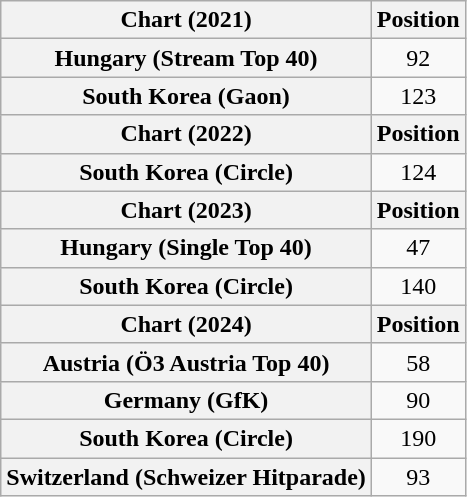<table class="wikitable plainrowheaders" style="text-align:center">
<tr>
<th scope="col">Chart (2021)</th>
<th scope="col">Position</th>
</tr>
<tr>
<th scope="row">Hungary (Stream Top 40)</th>
<td>92</td>
</tr>
<tr>
<th scope="row">South Korea (Gaon)</th>
<td>123</td>
</tr>
<tr>
<th scope="col">Chart (2022)</th>
<th scope="col">Position</th>
</tr>
<tr>
<th scope="row">South Korea (Circle)</th>
<td>124</td>
</tr>
<tr>
<th scope="col">Chart (2023)</th>
<th scope="col">Position</th>
</tr>
<tr>
<th scope="row">Hungary (Single Top 40)</th>
<td>47</td>
</tr>
<tr>
<th scope="row">South Korea (Circle)</th>
<td>140</td>
</tr>
<tr>
<th scope="col">Chart (2024)</th>
<th scope="col">Position</th>
</tr>
<tr>
<th scope="row">Austria (Ö3 Austria Top 40)</th>
<td>58</td>
</tr>
<tr>
<th scope="row">Germany (GfK)</th>
<td>90</td>
</tr>
<tr>
<th scope="row">South Korea (Circle)</th>
<td>190</td>
</tr>
<tr>
<th scope="row">Switzerland (Schweizer Hitparade)</th>
<td>93</td>
</tr>
</table>
